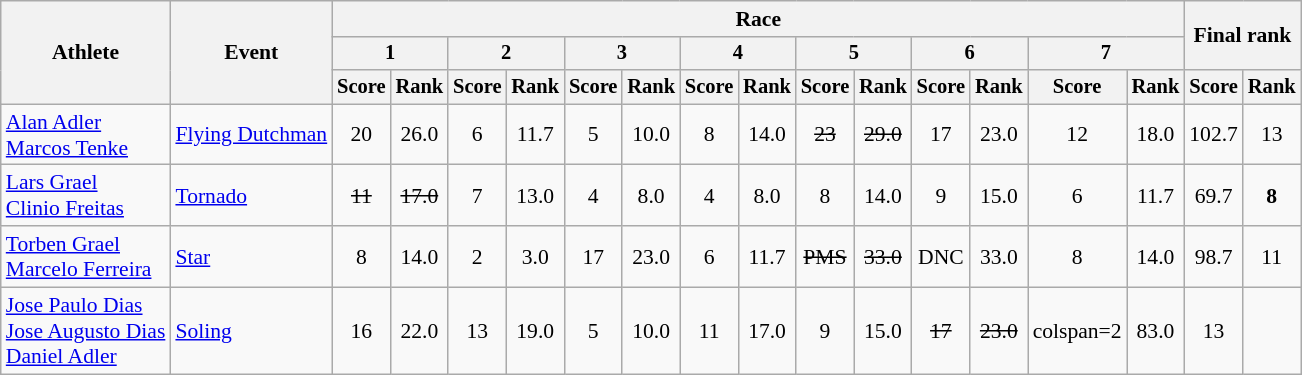<table class="wikitable" style="font-size:90%">
<tr>
<th rowspan="3">Athlete</th>
<th rowspan="3">Event</th>
<th colspan="14">Race</th>
<th rowspan=2 colspan="2">Final rank</th>
</tr>
<tr style="font-size:95%">
<th colspan="2">1</th>
<th colspan="2">2</th>
<th colspan="2">3</th>
<th colspan="2">4</th>
<th colspan="2">5</th>
<th colspan="2">6</th>
<th colspan="2">7</th>
</tr>
<tr style="font-size:95%">
<th>Score</th>
<th>Rank</th>
<th>Score</th>
<th>Rank</th>
<th>Score</th>
<th>Rank</th>
<th>Score</th>
<th>Rank</th>
<th>Score</th>
<th>Rank</th>
<th>Score</th>
<th>Rank</th>
<th>Score</th>
<th>Rank</th>
<th>Score</th>
<th>Rank</th>
</tr>
<tr align=center>
<td align=left><a href='#'>Alan Adler</a><br><a href='#'>Marcos Tenke</a></td>
<td align=left><a href='#'>Flying Dutchman</a></td>
<td>20</td>
<td>26.0</td>
<td>6</td>
<td>11.7</td>
<td>5</td>
<td>10.0</td>
<td>8</td>
<td>14.0</td>
<td><s>23</s></td>
<td><s>29.0</s></td>
<td>17</td>
<td>23.0</td>
<td>12</td>
<td>18.0</td>
<td>102.7</td>
<td>13</td>
</tr>
<tr align=center>
<td align=left><a href='#'>Lars Grael</a><br><a href='#'>Clinio Freitas</a></td>
<td align=left><a href='#'>Tornado</a></td>
<td><s>11</s></td>
<td><s>17.0</s></td>
<td>7</td>
<td>13.0</td>
<td>4</td>
<td>8.0</td>
<td>4</td>
<td>8.0</td>
<td>8</td>
<td>14.0</td>
<td>9</td>
<td>15.0</td>
<td>6</td>
<td>11.7</td>
<td>69.7</td>
<td><strong>8</strong></td>
</tr>
<tr align=center>
<td align=left><a href='#'>Torben Grael</a><br><a href='#'>Marcelo Ferreira</a></td>
<td align=left><a href='#'>Star</a></td>
<td>8</td>
<td>14.0</td>
<td>2</td>
<td>3.0</td>
<td>17</td>
<td>23.0</td>
<td>6</td>
<td>11.7</td>
<td><s>PMS</s></td>
<td><s>33.0</s></td>
<td>DNC</td>
<td>33.0</td>
<td>8</td>
<td>14.0</td>
<td>98.7</td>
<td>11</td>
</tr>
<tr align=center>
<td align=left><a href='#'>Jose Paulo Dias</a><br><a href='#'>Jose Augusto Dias</a><br><a href='#'>Daniel Adler</a></td>
<td align=left><a href='#'>Soling</a></td>
<td>16</td>
<td>22.0</td>
<td>13</td>
<td>19.0</td>
<td>5</td>
<td>10.0</td>
<td>11</td>
<td>17.0</td>
<td>9</td>
<td>15.0</td>
<td><s>17</s></td>
<td><s>23.0</s></td>
<td>colspan=2 </td>
<td>83.0</td>
<td>13</td>
</tr>
</table>
